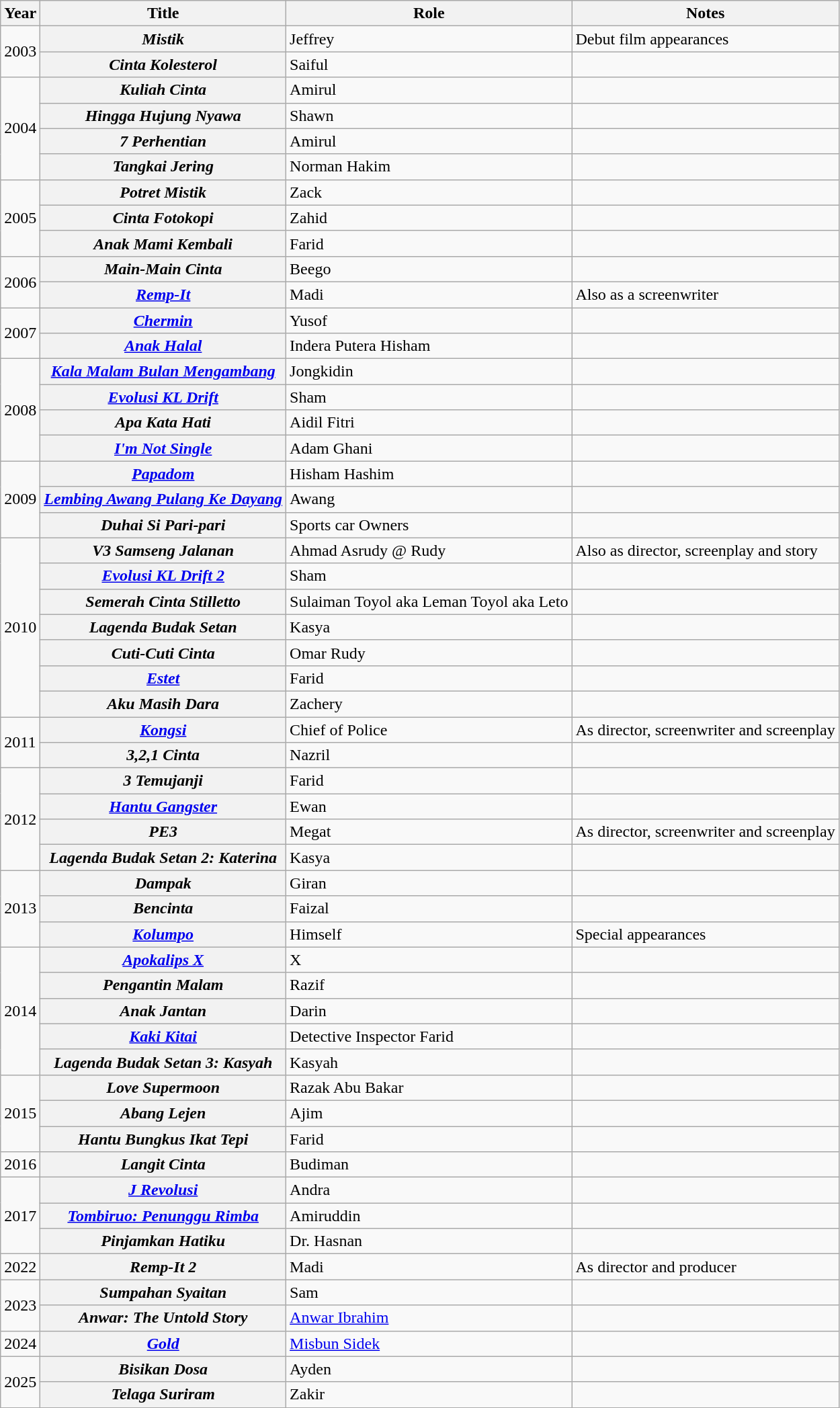<table class="wikitable">
<tr>
<th>Year</th>
<th>Title</th>
<th>Role</th>
<th>Notes</th>
</tr>
<tr>
<td rowspan="2">2003</td>
<th><em>Mistik</em></th>
<td>Jeffrey</td>
<td>Debut film appearances</td>
</tr>
<tr>
<th><em>Cinta Kolesterol</em></th>
<td>Saiful</td>
<td></td>
</tr>
<tr>
<td rowspan="4">2004</td>
<th><em>Kuliah Cinta</em></th>
<td>Amirul</td>
<td></td>
</tr>
<tr>
<th><em>Hingga Hujung Nyawa</em></th>
<td>Shawn</td>
<td></td>
</tr>
<tr>
<th><em>7 Perhentian</em></th>
<td>Amirul</td>
<td></td>
</tr>
<tr>
<th><em>Tangkai Jering</em></th>
<td>Norman Hakim</td>
<td></td>
</tr>
<tr>
<td rowspan="3">2005</td>
<th><em>Potret Mistik</em></th>
<td>Zack</td>
<td></td>
</tr>
<tr>
<th><em>Cinta Fotokopi</em></th>
<td>Zahid</td>
<td></td>
</tr>
<tr>
<th><em>Anak Mami Kembali</em></th>
<td>Farid</td>
<td></td>
</tr>
<tr>
<td rowspan="2">2006</td>
<th><em>Main-Main Cinta</em></th>
<td>Beego</td>
<td></td>
</tr>
<tr>
<th><em><a href='#'>Remp-It</a></em></th>
<td>Madi</td>
<td>Also as a screenwriter</td>
</tr>
<tr>
<td rowspan="2">2007</td>
<th><em><a href='#'>Chermin</a></em></th>
<td>Yusof</td>
<td></td>
</tr>
<tr>
<th><em><a href='#'>Anak Halal</a></em></th>
<td>Indera Putera Hisham</td>
<td></td>
</tr>
<tr>
<td rowspan="4">2008</td>
<th><em><a href='#'>Kala Malam Bulan Mengambang</a></em></th>
<td>Jongkidin</td>
<td></td>
</tr>
<tr>
<th><em><a href='#'>Evolusi KL Drift</a></em></th>
<td>Sham</td>
<td></td>
</tr>
<tr>
<th><em>Apa Kata Hati</em></th>
<td>Aidil Fitri</td>
<td></td>
</tr>
<tr>
<th><em><a href='#'>I'm Not Single</a></em></th>
<td>Adam Ghani</td>
<td></td>
</tr>
<tr>
<td rowspan="3">2009</td>
<th><em><a href='#'>Papadom</a></em></th>
<td>Hisham Hashim</td>
<td></td>
</tr>
<tr>
<th><em><a href='#'>Lembing Awang Pulang Ke Dayang</a></em></th>
<td>Awang</td>
<td></td>
</tr>
<tr>
<th><em>Duhai Si Pari-pari</em></th>
<td>Sports car Owners</td>
<td></td>
</tr>
<tr>
<td rowspan="7">2010</td>
<th><em>V3 Samseng Jalanan</em></th>
<td>Ahmad Asrudy @ Rudy</td>
<td>Also as director, screenplay and story</td>
</tr>
<tr>
<th><em><a href='#'>Evolusi KL Drift 2</a></em></th>
<td>Sham</td>
<td></td>
</tr>
<tr>
<th><em>Semerah Cinta Stilletto</em></th>
<td>Sulaiman Toyol aka Leman Toyol aka Leto</td>
<td></td>
</tr>
<tr>
<th><em>Lagenda Budak Setan</em></th>
<td>Kasya</td>
<td></td>
</tr>
<tr>
<th><em>Cuti-Cuti Cinta</em></th>
<td>Omar Rudy</td>
<td></td>
</tr>
<tr>
<th><em><a href='#'>Estet</a></em></th>
<td>Farid</td>
<td></td>
</tr>
<tr>
<th><em>Aku Masih Dara</em></th>
<td>Zachery</td>
<td></td>
</tr>
<tr>
<td rowspan="2">2011</td>
<th><em><a href='#'>Kongsi</a></em></th>
<td>Chief of Police</td>
<td>As director, screenwriter and screenplay</td>
</tr>
<tr>
<th><em>3,2,1 Cinta</em></th>
<td>Nazril</td>
<td></td>
</tr>
<tr>
<td rowspan="4">2012</td>
<th><em>3 Temujanji</em></th>
<td>Farid</td>
<td></td>
</tr>
<tr>
<th><em><a href='#'>Hantu Gangster</a></em></th>
<td>Ewan</td>
<td></td>
</tr>
<tr>
<th><em>PE3 </em></th>
<td>Megat</td>
<td>As director, screenwriter and screenplay</td>
</tr>
<tr>
<th><em>Lagenda Budak Setan 2: Katerina</em></th>
<td>Kasya</td>
<td></td>
</tr>
<tr>
<td rowspan="3">2013</td>
<th><em>Dampak</em></th>
<td>Giran</td>
<td></td>
</tr>
<tr>
<th><em>Bencinta</em></th>
<td>Faizal</td>
<td></td>
</tr>
<tr>
<th><em><a href='#'>Kolumpo</a></em></th>
<td>Himself</td>
<td>Special appearances</td>
</tr>
<tr>
<td rowspan="5">2014</td>
<th><em><a href='#'>Apokalips X</a></em></th>
<td>X</td>
<td></td>
</tr>
<tr>
<th><em>Pengantin Malam</em></th>
<td>Razif</td>
<td></td>
</tr>
<tr>
<th><em>Anak Jantan</em></th>
<td>Darin</td>
<td></td>
</tr>
<tr>
<th><em><a href='#'>Kaki Kitai</a></em></th>
<td>Detective Inspector Farid</td>
<td></td>
</tr>
<tr>
<th><em>Lagenda Budak Setan 3: Kasyah</em></th>
<td>Kasyah</td>
<td></td>
</tr>
<tr>
<td rowspan="3">2015</td>
<th><em>Love Supermoon</em></th>
<td>Razak Abu Bakar</td>
<td></td>
</tr>
<tr>
<th><em>Abang Lejen</em></th>
<td>Ajim</td>
<td></td>
</tr>
<tr>
<th><em>Hantu Bungkus Ikat Tepi</em></th>
<td>Farid</td>
<td></td>
</tr>
<tr>
<td>2016</td>
<th><em>Langit Cinta</em></th>
<td>Budiman</td>
<td></td>
</tr>
<tr>
<td rowspan="3">2017</td>
<th><em><a href='#'>J Revolusi</a></em></th>
<td>Andra</td>
<td></td>
</tr>
<tr>
<th><em><a href='#'>Tombiruo: Penunggu Rimba</a></em></th>
<td>Amiruddin</td>
<td></td>
</tr>
<tr>
<th><em>Pinjamkan Hatiku</em></th>
<td>Dr. Hasnan</td>
<td></td>
</tr>
<tr>
<td>2022</td>
<th><em>Remp-It 2</em></th>
<td>Madi</td>
<td>As director and producer</td>
</tr>
<tr>
<td rowspan="2">2023</td>
<th><em>Sumpahan Syaitan</em></th>
<td>Sam</td>
<td></td>
</tr>
<tr>
<th><em>Anwar: The Untold Story</em></th>
<td><a href='#'>Anwar Ibrahim</a></td>
<td></td>
</tr>
<tr>
<td>2024</td>
<th><em><a href='#'>Gold</a></em></th>
<td><a href='#'>Misbun Sidek</a></td>
<td></td>
</tr>
<tr>
<td rowspan="2">2025</td>
<th><em>Bisikan Dosa</em></th>
<td>Ayden</td>
<td></td>
</tr>
<tr>
<th><em>Telaga Suriram</em></th>
<td>Zakir</td>
<td></td>
</tr>
</table>
